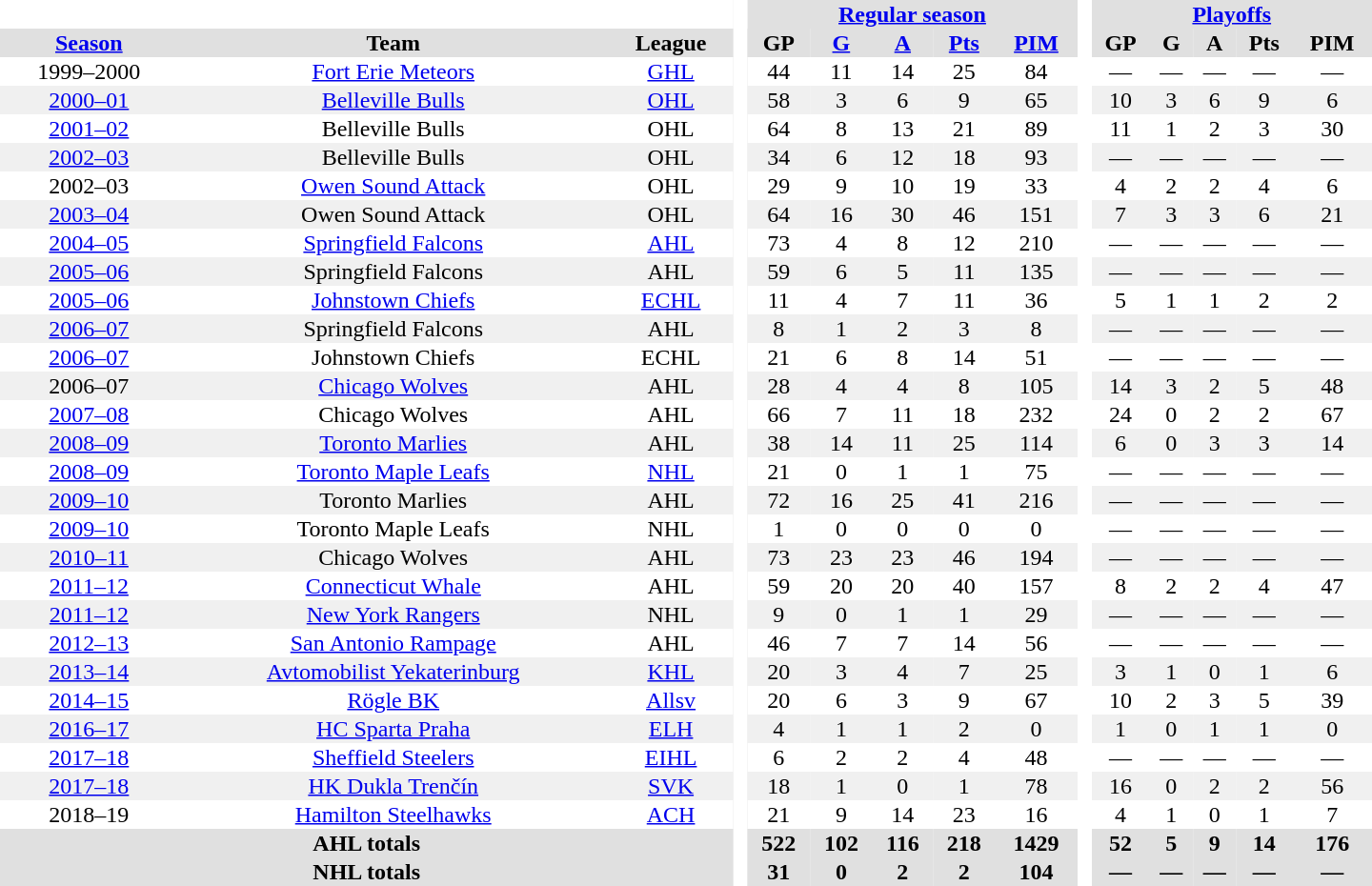<table border="0" cellpadding="1" cellspacing="0" style="text-align:center; width:60em;">
<tr style="background:#e0e0e0;">
<th colspan="3" bgcolor="#ffffff"> </th>
<th rowspan="99" bgcolor="#ffffff"> </th>
<th colspan="5"><a href='#'>Regular season</a></th>
<th rowspan="99" bgcolor="#ffffff"> </th>
<th colspan="5"><a href='#'>Playoffs</a></th>
</tr>
<tr style="background:#e0e0e0;">
<th><a href='#'>Season</a></th>
<th>Team</th>
<th>League</th>
<th>GP</th>
<th><a href='#'>G</a></th>
<th><a href='#'>A</a></th>
<th><a href='#'>Pts</a></th>
<th><a href='#'>PIM</a></th>
<th>GP</th>
<th>G</th>
<th>A</th>
<th>Pts</th>
<th>PIM</th>
</tr>
<tr>
<td>1999–2000</td>
<td><a href='#'>Fort Erie Meteors</a></td>
<td><a href='#'>GHL</a></td>
<td>44</td>
<td>11</td>
<td>14</td>
<td>25</td>
<td>84</td>
<td>—</td>
<td>—</td>
<td>—</td>
<td>—</td>
<td>—</td>
</tr>
<tr style="background:#f0f0f0;">
<td><a href='#'>2000–01</a></td>
<td><a href='#'>Belleville Bulls</a></td>
<td><a href='#'>OHL</a></td>
<td>58</td>
<td>3</td>
<td>6</td>
<td>9</td>
<td>65</td>
<td>10</td>
<td>3</td>
<td>6</td>
<td>9</td>
<td>6</td>
</tr>
<tr>
<td><a href='#'>2001–02</a></td>
<td>Belleville Bulls</td>
<td>OHL</td>
<td>64</td>
<td>8</td>
<td>13</td>
<td>21</td>
<td>89</td>
<td>11</td>
<td>1</td>
<td>2</td>
<td>3</td>
<td>30</td>
</tr>
<tr style="background:#f0f0f0;">
<td><a href='#'>2002–03</a></td>
<td>Belleville Bulls</td>
<td>OHL</td>
<td>34</td>
<td>6</td>
<td>12</td>
<td>18</td>
<td>93</td>
<td>—</td>
<td>—</td>
<td>—</td>
<td>—</td>
<td>—</td>
</tr>
<tr>
<td>2002–03</td>
<td><a href='#'>Owen Sound Attack</a></td>
<td>OHL</td>
<td>29</td>
<td>9</td>
<td>10</td>
<td>19</td>
<td>33</td>
<td>4</td>
<td>2</td>
<td>2</td>
<td>4</td>
<td>6</td>
</tr>
<tr style="background:#f0f0f0;">
<td><a href='#'>2003–04</a></td>
<td>Owen Sound Attack</td>
<td>OHL</td>
<td>64</td>
<td>16</td>
<td>30</td>
<td>46</td>
<td>151</td>
<td>7</td>
<td>3</td>
<td>3</td>
<td>6</td>
<td>21</td>
</tr>
<tr>
<td><a href='#'>2004–05</a></td>
<td><a href='#'>Springfield Falcons</a></td>
<td><a href='#'>AHL</a></td>
<td>73</td>
<td>4</td>
<td>8</td>
<td>12</td>
<td>210</td>
<td>—</td>
<td>—</td>
<td>—</td>
<td>—</td>
<td>—</td>
</tr>
<tr style="background:#f0f0f0;">
<td><a href='#'>2005–06</a></td>
<td>Springfield Falcons</td>
<td>AHL</td>
<td>59</td>
<td>6</td>
<td>5</td>
<td>11</td>
<td>135</td>
<td>—</td>
<td>—</td>
<td>—</td>
<td>—</td>
<td>—</td>
</tr>
<tr>
<td><a href='#'>2005–06</a></td>
<td><a href='#'>Johnstown Chiefs</a></td>
<td><a href='#'>ECHL</a></td>
<td>11</td>
<td>4</td>
<td>7</td>
<td>11</td>
<td>36</td>
<td>5</td>
<td>1</td>
<td>1</td>
<td>2</td>
<td>2</td>
</tr>
<tr style="background:#f0f0f0;">
<td><a href='#'>2006–07</a></td>
<td>Springfield Falcons</td>
<td>AHL</td>
<td>8</td>
<td>1</td>
<td>2</td>
<td>3</td>
<td>8</td>
<td>—</td>
<td>—</td>
<td>—</td>
<td>—</td>
<td>—</td>
</tr>
<tr>
<td><a href='#'>2006–07</a></td>
<td>Johnstown Chiefs</td>
<td>ECHL</td>
<td>21</td>
<td>6</td>
<td>8</td>
<td>14</td>
<td>51</td>
<td>—</td>
<td>—</td>
<td>—</td>
<td>—</td>
<td>—</td>
</tr>
<tr style="background:#f0f0f0;">
<td>2006–07</td>
<td><a href='#'>Chicago Wolves</a></td>
<td>AHL</td>
<td>28</td>
<td>4</td>
<td>4</td>
<td>8</td>
<td>105</td>
<td>14</td>
<td>3</td>
<td>2</td>
<td>5</td>
<td>48</td>
</tr>
<tr>
<td><a href='#'>2007–08</a></td>
<td>Chicago Wolves</td>
<td>AHL</td>
<td>66</td>
<td>7</td>
<td>11</td>
<td>18</td>
<td>232</td>
<td>24</td>
<td>0</td>
<td>2</td>
<td>2</td>
<td>67</td>
</tr>
<tr style="background:#f0f0f0;">
<td><a href='#'>2008–09</a></td>
<td><a href='#'>Toronto Marlies</a></td>
<td>AHL</td>
<td>38</td>
<td>14</td>
<td>11</td>
<td>25</td>
<td>114</td>
<td>6</td>
<td>0</td>
<td>3</td>
<td>3</td>
<td>14</td>
</tr>
<tr>
<td><a href='#'>2008–09</a></td>
<td><a href='#'>Toronto Maple Leafs</a></td>
<td><a href='#'>NHL</a></td>
<td>21</td>
<td>0</td>
<td>1</td>
<td>1</td>
<td>75</td>
<td>—</td>
<td>—</td>
<td>—</td>
<td>—</td>
<td>—</td>
</tr>
<tr style="background:#f0f0f0;">
<td><a href='#'>2009–10</a></td>
<td>Toronto Marlies</td>
<td>AHL</td>
<td>72</td>
<td>16</td>
<td>25</td>
<td>41</td>
<td>216</td>
<td>—</td>
<td>—</td>
<td>—</td>
<td>—</td>
<td>—</td>
</tr>
<tr>
<td><a href='#'>2009–10</a></td>
<td>Toronto Maple Leafs</td>
<td>NHL</td>
<td>1</td>
<td>0</td>
<td>0</td>
<td>0</td>
<td>0</td>
<td>—</td>
<td>—</td>
<td>—</td>
<td>—</td>
<td>—</td>
</tr>
<tr style="background:#f0f0f0;">
<td><a href='#'>2010–11</a></td>
<td>Chicago Wolves</td>
<td>AHL</td>
<td>73</td>
<td>23</td>
<td>23</td>
<td>46</td>
<td>194</td>
<td>—</td>
<td>—</td>
<td>—</td>
<td>—</td>
<td>—</td>
</tr>
<tr>
<td><a href='#'>2011–12</a></td>
<td><a href='#'>Connecticut Whale</a></td>
<td>AHL</td>
<td>59</td>
<td>20</td>
<td>20</td>
<td>40</td>
<td>157</td>
<td>8</td>
<td>2</td>
<td>2</td>
<td>4</td>
<td>47</td>
</tr>
<tr style="background:#f0f0f0;">
<td><a href='#'>2011–12</a></td>
<td><a href='#'>New York Rangers</a></td>
<td>NHL</td>
<td>9</td>
<td>0</td>
<td>1</td>
<td>1</td>
<td>29</td>
<td>—</td>
<td>—</td>
<td>—</td>
<td>—</td>
<td>—</td>
</tr>
<tr>
<td><a href='#'>2012–13</a></td>
<td><a href='#'>San Antonio Rampage</a></td>
<td>AHL</td>
<td>46</td>
<td>7</td>
<td>7</td>
<td>14</td>
<td>56</td>
<td>—</td>
<td>—</td>
<td>—</td>
<td>—</td>
<td>—</td>
</tr>
<tr style="background:#f0f0f0;">
<td><a href='#'>2013–14</a></td>
<td><a href='#'>Avtomobilist Yekaterinburg</a></td>
<td><a href='#'>KHL</a></td>
<td>20</td>
<td>3</td>
<td>4</td>
<td>7</td>
<td>25</td>
<td>3</td>
<td>1</td>
<td>0</td>
<td>1</td>
<td>6</td>
</tr>
<tr>
<td><a href='#'>2014–15</a></td>
<td><a href='#'>Rögle BK</a></td>
<td><a href='#'>Allsv</a></td>
<td>20</td>
<td>6</td>
<td>3</td>
<td>9</td>
<td>67</td>
<td>10</td>
<td>2</td>
<td>3</td>
<td>5</td>
<td>39</td>
</tr>
<tr style="background:#f0f0f0;">
<td><a href='#'>2016–17</a></td>
<td><a href='#'>HC Sparta Praha</a></td>
<td><a href='#'>ELH</a></td>
<td>4</td>
<td>1</td>
<td>1</td>
<td>2</td>
<td>0</td>
<td>1</td>
<td>0</td>
<td>1</td>
<td>1</td>
<td>0</td>
</tr>
<tr>
<td><a href='#'>2017–18</a></td>
<td><a href='#'>Sheffield Steelers</a></td>
<td><a href='#'>EIHL</a></td>
<td>6</td>
<td>2</td>
<td>2</td>
<td>4</td>
<td>48</td>
<td>—</td>
<td>—</td>
<td>—</td>
<td>—</td>
<td>—</td>
</tr>
<tr style="background:#f0f0f0;">
<td><a href='#'>2017–18</a></td>
<td><a href='#'>HK Dukla Trenčín</a></td>
<td><a href='#'>SVK</a></td>
<td>18</td>
<td>1</td>
<td>0</td>
<td>1</td>
<td>78</td>
<td>16</td>
<td>0</td>
<td>2</td>
<td>2</td>
<td>56</td>
</tr>
<tr>
<td>2018–19</td>
<td><a href='#'>Hamilton Steelhawks</a></td>
<td><a href='#'>ACH</a></td>
<td>21</td>
<td>9</td>
<td>14</td>
<td>23</td>
<td>16</td>
<td>4</td>
<td>1</td>
<td>0</td>
<td>1</td>
<td>7</td>
</tr>
<tr style="background:#e0e0e0;">
<th colspan="3">AHL totals</th>
<th>522</th>
<th>102</th>
<th>116</th>
<th>218</th>
<th>1429</th>
<th>52</th>
<th>5</th>
<th>9</th>
<th>14</th>
<th>176</th>
</tr>
<tr style="background:#e0e0e0;">
<th colspan="3">NHL totals</th>
<th>31</th>
<th>0</th>
<th>2</th>
<th>2</th>
<th>104</th>
<th>—</th>
<th>—</th>
<th>—</th>
<th>—</th>
<th>—</th>
</tr>
</table>
